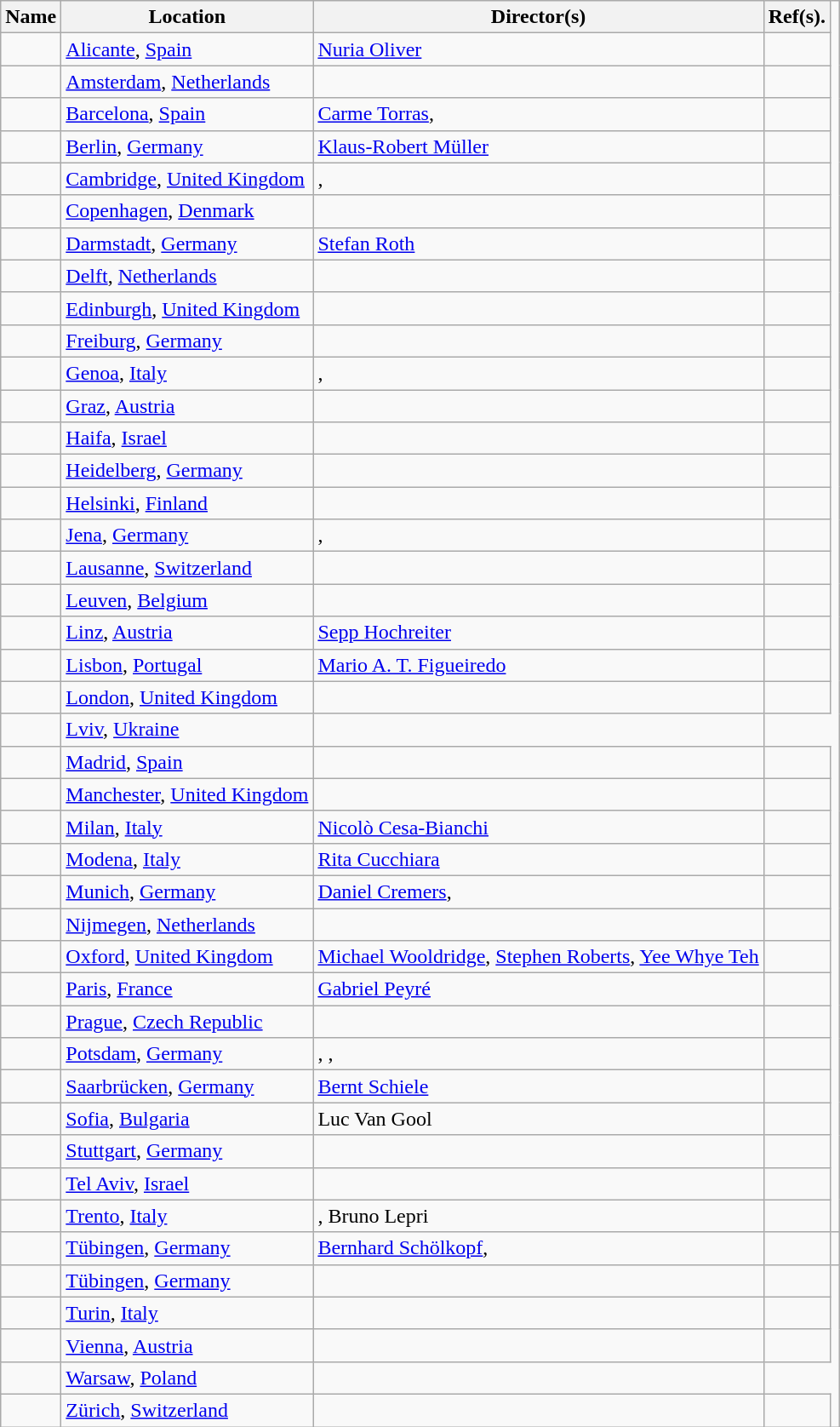<table class="wikitable">
<tr>
<th>Name</th>
<th>Location</th>
<th>Director(s)</th>
<th>Ref(s).</th>
</tr>
<tr>
<td></td>
<td><a href='#'>Alicante</a>, <a href='#'>Spain</a></td>
<td><a href='#'>Nuria Oliver</a></td>
<td></td>
</tr>
<tr>
<td></td>
<td><a href='#'>Amsterdam</a>, <a href='#'>Netherlands</a></td>
<td></td>
<td></td>
</tr>
<tr>
<td></td>
<td><a href='#'>Barcelona</a>, <a href='#'>Spain</a></td>
<td><a href='#'>Carme Torras</a>, </td>
<td></td>
</tr>
<tr>
<td></td>
<td><a href='#'>Berlin</a>, <a href='#'>Germany</a></td>
<td><a href='#'>Klaus-Robert Müller</a></td>
<td></td>
</tr>
<tr>
<td></td>
<td><a href='#'>Cambridge</a>, <a href='#'>United Kingdom</a></td>
<td>, </td>
<td></td>
</tr>
<tr>
<td></td>
<td><a href='#'>Copenhagen</a>, <a href='#'>Denmark</a></td>
<td></td>
<td></td>
</tr>
<tr>
<td></td>
<td><a href='#'>Darmstadt</a>, <a href='#'>Germany</a></td>
<td><a href='#'>Stefan Roth</a></td>
<td></td>
</tr>
<tr>
<td></td>
<td><a href='#'>Delft</a>, <a href='#'>Netherlands</a></td>
<td></td>
<td></td>
</tr>
<tr>
<td></td>
<td><a href='#'>Edinburgh</a>, <a href='#'>United Kingdom</a></td>
<td></td>
<td></td>
</tr>
<tr>
<td></td>
<td><a href='#'>Freiburg</a>, <a href='#'>Germany</a></td>
<td></td>
<td></td>
</tr>
<tr>
<td></td>
<td><a href='#'>Genoa</a>, <a href='#'>Italy</a></td>
<td>, </td>
<td></td>
</tr>
<tr>
<td></td>
<td><a href='#'>Graz</a>, <a href='#'>Austria</a></td>
<td></td>
<td></td>
</tr>
<tr>
<td></td>
<td><a href='#'>Haifa</a>, <a href='#'>Israel</a></td>
<td></td>
<td></td>
</tr>
<tr>
<td></td>
<td><a href='#'>Heidelberg</a>, <a href='#'>Germany</a></td>
<td></td>
<td></td>
</tr>
<tr>
<td></td>
<td><a href='#'>Helsinki</a>, <a href='#'>Finland</a></td>
<td></td>
<td></td>
</tr>
<tr>
<td></td>
<td><a href='#'>Jena</a>, <a href='#'>Germany</a></td>
<td>, </td>
<td></td>
</tr>
<tr>
<td></td>
<td><a href='#'>Lausanne</a>, <a href='#'>Switzerland</a></td>
<td></td>
<td></td>
</tr>
<tr>
<td></td>
<td><a href='#'>Leuven</a>, <a href='#'>Belgium</a></td>
<td></td>
<td></td>
</tr>
<tr>
<td></td>
<td><a href='#'>Linz</a>, <a href='#'>Austria</a></td>
<td><a href='#'>Sepp Hochreiter</a></td>
<td></td>
</tr>
<tr>
<td></td>
<td><a href='#'>Lisbon</a>, <a href='#'>Portugal</a></td>
<td><a href='#'>Mario A. T. Figueiredo</a></td>
<td></td>
</tr>
<tr>
<td></td>
<td><a href='#'>London</a>, <a href='#'>United Kingdom</a></td>
<td></td>
<td></td>
</tr>
<tr>
<td></td>
<td><a href='#'>Lviv</a>, <a href='#'>Ukraine</a></td>
<td></td>
</tr>
<tr>
<td></td>
<td><a href='#'>Madrid</a>, <a href='#'>Spain</a></td>
<td></td>
<td></td>
</tr>
<tr>
<td></td>
<td><a href='#'>Manchester</a>, <a href='#'>United Kingdom</a></td>
<td></td>
<td></td>
</tr>
<tr>
<td></td>
<td><a href='#'>Milan</a>, <a href='#'>Italy</a></td>
<td><a href='#'>Nicolò Cesa-Bianchi</a></td>
<td></td>
</tr>
<tr>
<td></td>
<td><a href='#'>Modena</a>, <a href='#'>Italy</a></td>
<td><a href='#'>Rita Cucchiara</a></td>
<td></td>
</tr>
<tr>
<td></td>
<td><a href='#'>Munich</a>, <a href='#'>Germany</a></td>
<td><a href='#'>Daniel Cremers</a>, </td>
<td></td>
</tr>
<tr>
<td></td>
<td><a href='#'>Nijmegen</a>, <a href='#'>Netherlands</a></td>
<td></td>
<td></td>
</tr>
<tr>
<td></td>
<td><a href='#'>Oxford</a>, <a href='#'>United Kingdom</a></td>
<td><a href='#'>Michael Wooldridge</a>, <a href='#'>Stephen Roberts</a>, <a href='#'>Yee Whye Teh</a></td>
<td></td>
</tr>
<tr>
<td></td>
<td><a href='#'>Paris</a>, <a href='#'>France</a></td>
<td><a href='#'>Gabriel Peyré</a></td>
<td></td>
</tr>
<tr>
<td></td>
<td><a href='#'>Prague</a>, <a href='#'>Czech Republic</a></td>
<td></td>
<td></td>
</tr>
<tr>
<td></td>
<td><a href='#'>Potsdam</a>, <a href='#'>Germany</a></td>
<td>, , </td>
<td></td>
</tr>
<tr>
<td></td>
<td><a href='#'>Saarbrücken</a>, <a href='#'>Germany</a></td>
<td><a href='#'>Bernt Schiele</a></td>
<td></td>
</tr>
<tr>
<td></td>
<td><a href='#'>Sofia</a>, <a href='#'>Bulgaria</a></td>
<td>Luc Van Gool</td>
<td></td>
</tr>
<tr>
<td></td>
<td><a href='#'>Stuttgart</a>, <a href='#'>Germany</a></td>
<td></td>
<td></td>
</tr>
<tr>
<td></td>
<td><a href='#'>Tel Aviv</a>, <a href='#'>Israel</a></td>
<td></td>
<td></td>
</tr>
<tr>
<td></td>
<td><a href='#'>Trento</a>, <a href='#'>Italy</a></td>
<td>, Bruno Lepri</td>
<td></td>
</tr>
<tr>
<td></td>
<td><a href='#'>Tübingen</a>, <a href='#'>Germany</a></td>
<td><a href='#'>Bernhard Schölkopf</a>, </td>
<td></td>
<td></td>
</tr>
<tr>
<td></td>
<td><a href='#'>Tübingen</a>, <a href='#'>Germany</a></td>
<td></td>
<td></td>
</tr>
<tr>
<td></td>
<td><a href='#'>Turin</a>, <a href='#'>Italy</a></td>
<td></td>
<td></td>
</tr>
<tr>
<td></td>
<td><a href='#'>Vienna</a>, <a href='#'>Austria</a></td>
<td></td>
<td></td>
</tr>
<tr>
<td></td>
<td><a href='#'>Warsaw</a>, <a href='#'>Poland</a></td>
<td></td>
</tr>
<tr>
<td></td>
<td><a href='#'>Zürich</a>, <a href='#'>Switzerland</a></td>
<td></td>
<td></td>
</tr>
</table>
